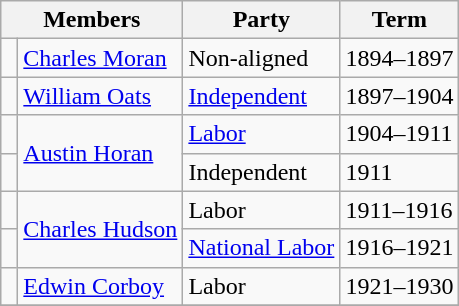<table class="wikitable">
<tr>
<th colspan="2">Members</th>
<th>Party</th>
<th>Term</th>
</tr>
<tr>
<td> </td>
<td><a href='#'>Charles Moran</a></td>
<td>Non-aligned</td>
<td>1894–1897</td>
</tr>
<tr>
<td> </td>
<td><a href='#'>William Oats</a></td>
<td><a href='#'>Independent</a></td>
<td>1897–1904</td>
</tr>
<tr>
<td> </td>
<td rowspan="2"><a href='#'>Austin Horan</a></td>
<td><a href='#'>Labor</a></td>
<td>1904–1911</td>
</tr>
<tr>
<td> </td>
<td>Independent</td>
<td>1911</td>
</tr>
<tr>
<td> </td>
<td rowspan="2"><a href='#'>Charles Hudson</a></td>
<td>Labor</td>
<td>1911–1916</td>
</tr>
<tr>
<td> </td>
<td><a href='#'>National Labor</a></td>
<td>1916–1921</td>
</tr>
<tr>
<td> </td>
<td><a href='#'>Edwin Corboy</a></td>
<td>Labor</td>
<td>1921–1930</td>
</tr>
<tr>
</tr>
</table>
